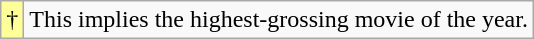<table class="wikitable">
<tr>
<td style="background-color:#FFFF99">†</td>
<td>This implies the highest-grossing movie of the year.</td>
</tr>
</table>
